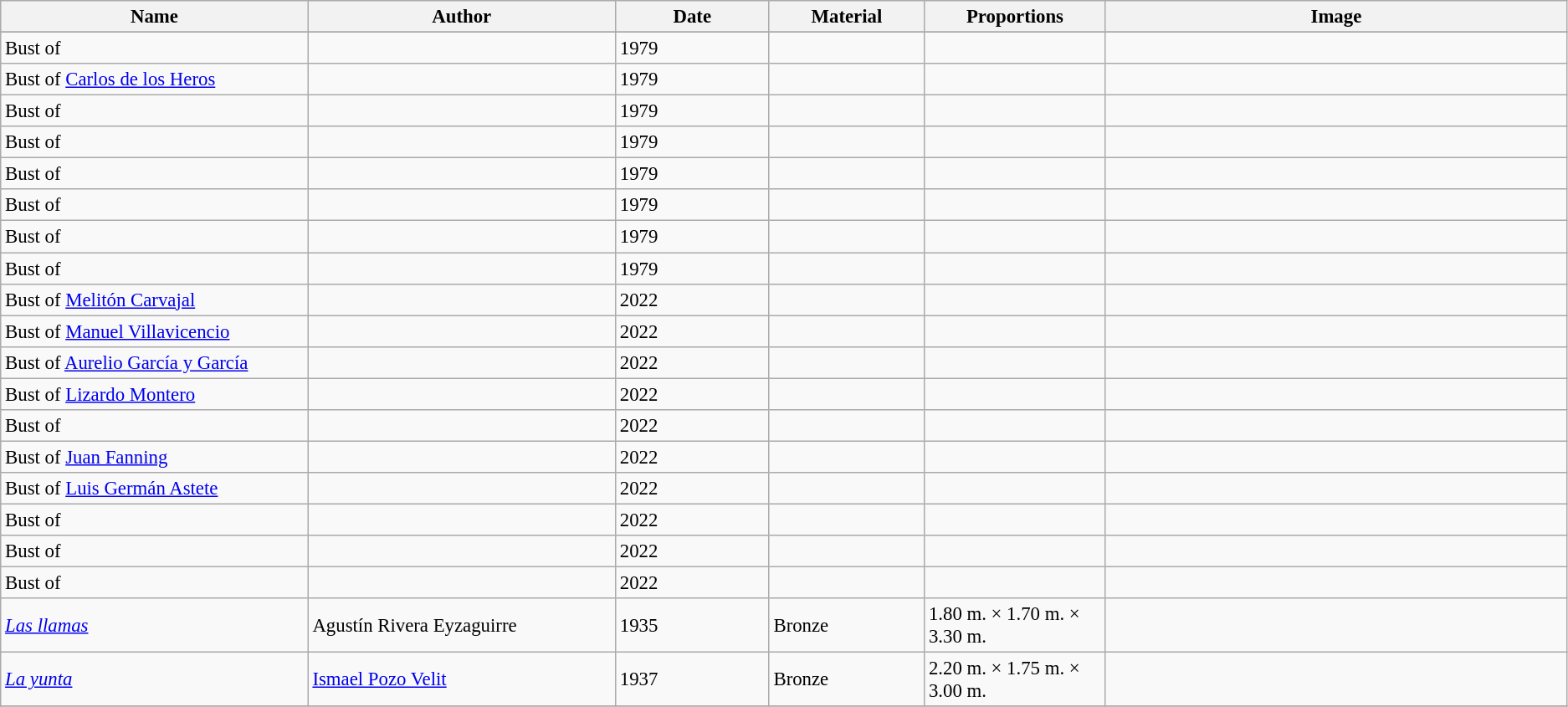<table class="wikitable" style="font-size: 95%;">
<tr>
<th width="10%">Name</th>
<th width="10%">Author</th>
<th width="5%">Date</th>
<th width="5%">Material</th>
<th width="5%">Proportions</th>
<th width="15%">Image</th>
</tr>
<tr ---->
</tr>
<tr>
<td>Bust of </td>
<td></td>
<td>1979</td>
<td></td>
<td></td>
<td></td>
</tr>
<tr>
<td>Bust of <a href='#'>Carlos de los Heros</a></td>
<td></td>
<td>1979</td>
<td></td>
<td></td>
<td></td>
</tr>
<tr>
<td>Bust of </td>
<td></td>
<td>1979</td>
<td></td>
<td></td>
<td></td>
</tr>
<tr>
<td>Bust of </td>
<td></td>
<td>1979</td>
<td></td>
<td></td>
<td></td>
</tr>
<tr>
<td>Bust of </td>
<td></td>
<td>1979</td>
<td></td>
<td></td>
<td></td>
</tr>
<tr>
<td>Bust of </td>
<td></td>
<td>1979</td>
<td></td>
<td></td>
<td></td>
</tr>
<tr>
<td>Bust of </td>
<td></td>
<td>1979</td>
<td></td>
<td></td>
<td></td>
</tr>
<tr>
<td>Bust of </td>
<td></td>
<td>1979</td>
<td></td>
<td></td>
<td></td>
</tr>
<tr>
<td>Bust of <a href='#'>Melitón Carvajal</a></td>
<td></td>
<td>2022</td>
<td></td>
<td></td>
<td></td>
</tr>
<tr>
<td>Bust of <a href='#'>Manuel Villavicencio</a></td>
<td></td>
<td>2022</td>
<td></td>
<td></td>
<td></td>
</tr>
<tr>
<td>Bust of <a href='#'>Aurelio García y García</a></td>
<td></td>
<td>2022</td>
<td></td>
<td></td>
<td></td>
</tr>
<tr>
<td>Bust of <a href='#'>Lizardo Montero</a></td>
<td></td>
<td>2022</td>
<td></td>
<td></td>
<td></td>
</tr>
<tr>
<td>Bust of </td>
<td></td>
<td>2022</td>
<td></td>
<td></td>
<td></td>
</tr>
<tr>
<td>Bust of <a href='#'>Juan Fanning</a></td>
<td></td>
<td>2022</td>
<td></td>
<td></td>
<td></td>
</tr>
<tr>
<td>Bust of <a href='#'>Luis Germán Astete</a></td>
<td></td>
<td>2022</td>
<td></td>
<td></td>
<td></td>
</tr>
<tr>
<td>Bust of </td>
<td></td>
<td>2022</td>
<td></td>
<td></td>
<td></td>
</tr>
<tr>
<td>Bust of </td>
<td></td>
<td>2022</td>
<td></td>
<td></td>
<td></td>
</tr>
<tr>
<td>Bust of </td>
<td></td>
<td>2022</td>
<td></td>
<td></td>
<td></td>
</tr>
<tr>
<td><em><a href='#'>Las llamas</a></em></td>
<td>Agustín Rivera Eyzaguirre</td>
<td>1935</td>
<td>Bronze</td>
<td>1.80 m. ×  1.70 m. × 3.30 m.</td>
<td></td>
</tr>
<tr>
<td><em><a href='#'>La yunta</a></em></td>
<td><a href='#'>Ismael Pozo Velit</a></td>
<td>1937</td>
<td>Bronze</td>
<td>2.20 m. × 1.75 m. × 3.00 m.</td>
<td></td>
</tr>
<tr>
</tr>
</table>
